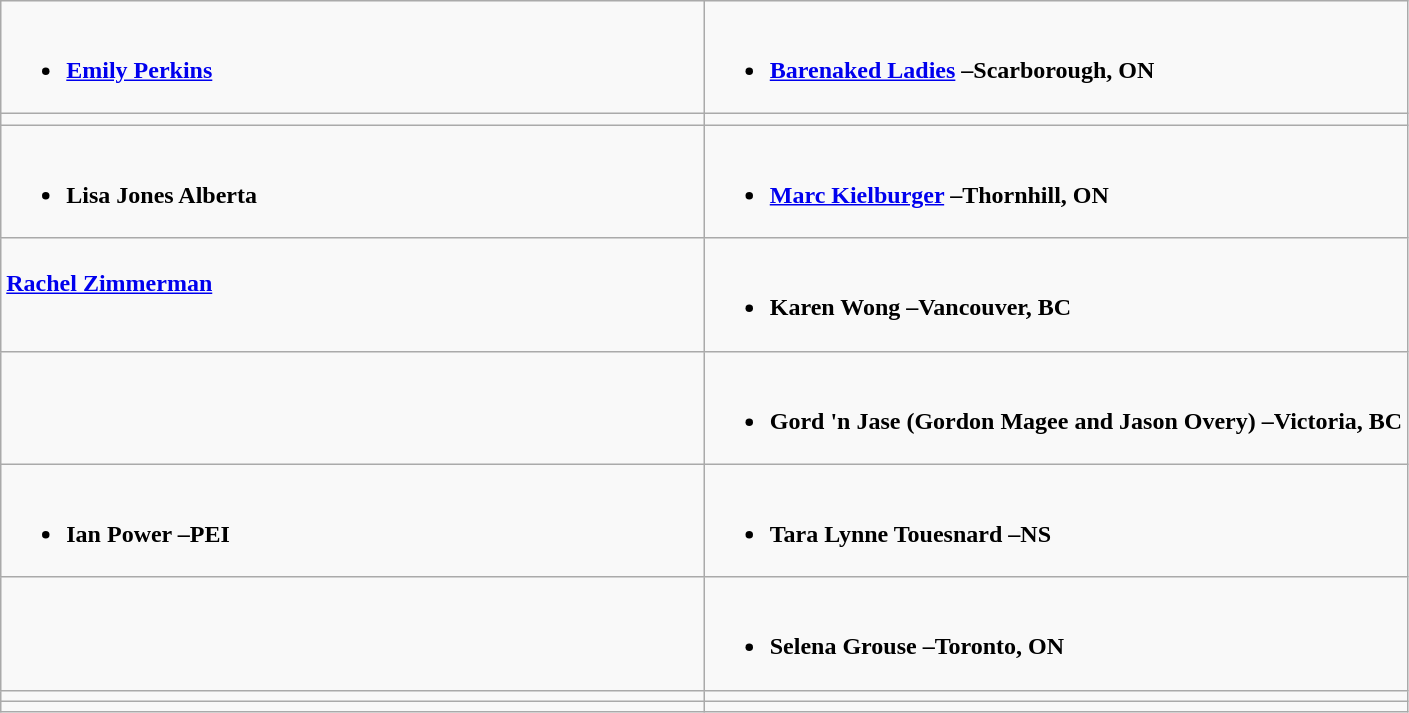<table class="wikitable" role="presentation">
<tr>
<td style="vertical-align:top; width:50%;"><br><ul><li><strong><a href='#'>Emily Perkins</a></strong></li></ul></td>
<td style="vertical-align:top; width:50%;"><br><ul><li><strong><a href='#'>Barenaked Ladies</a> –Scarborough, ON</strong></li></ul></td>
</tr>
<tr>
<td style="vertical-align:top; width:50%;"></td>
<td style="vertical-align:top; width:50%;"></td>
</tr>
<tr>
<td style="vertical-align:top; width:50%;"><br><ul><li><strong>Lisa Jones Alberta</strong></li></ul></td>
<td style="vertical-align:top; width:50%;"><br><ul><li><strong><a href='#'>Marc Kielburger</a> –Thornhill, ON</strong></li></ul></td>
</tr>
<tr>
<td style="vertical-align:top; width:50%;"><br><strong><a href='#'>Rachel Zimmerman</a></strong></td>
<td style="vertical-align:top; width:50%;"><br><ul><li><strong>Karen Wong –Vancouver, BC</strong></li></ul></td>
</tr>
<tr>
<td style="vertical-align:top; width:50%;"></td>
<td style="vertical-align:top; width:50%;"><br><ul><li><strong>Gord 'n Jase (Gordon Magee and Jason Overy) –Victoria, BC</strong></li></ul></td>
</tr>
<tr>
<td style="vertical-align:top; width:50%;"><br><ul><li><strong>Ian Power –PEI</strong></li></ul></td>
<td style="vertical-align:top; width:50%;"><br><ul><li><strong>Tara Lynne Touesnard –NS</strong></li></ul></td>
</tr>
<tr>
<td style="vertical-align:top; width:50%;"></td>
<td style="vertical-align:top; width:50%;"><br><ul><li><strong>Selena Grouse –Toronto, ON</strong></li></ul></td>
</tr>
<tr>
<td style="vertical-align:top; width:50%;"></td>
<td style="vertical-align:top; width:50%;"></td>
</tr>
<tr>
<td style="vertical-align:top; width:50%;"></td>
</tr>
</table>
